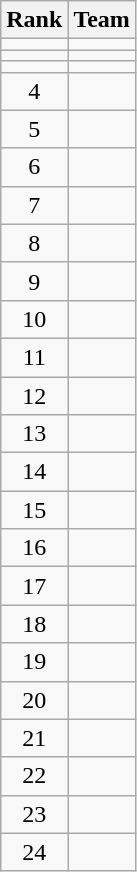<table class=wikitable style="text-align:center;">
<tr>
<th>Rank</th>
<th>Team</th>
</tr>
<tr>
<td></td>
<td align=left></td>
</tr>
<tr>
<td></td>
<td align=left></td>
</tr>
<tr>
<td></td>
<td align=left></td>
</tr>
<tr>
<td>4</td>
<td align=left></td>
</tr>
<tr>
<td>5</td>
<td align=left></td>
</tr>
<tr>
<td>6</td>
<td align=left></td>
</tr>
<tr>
<td>7</td>
<td align=left></td>
</tr>
<tr>
<td>8</td>
<td align=left></td>
</tr>
<tr>
<td>9</td>
<td align=left></td>
</tr>
<tr>
<td>10</td>
<td align=left></td>
</tr>
<tr>
<td>11</td>
<td align=left></td>
</tr>
<tr>
<td>12</td>
<td align=left></td>
</tr>
<tr>
<td>13</td>
<td align=left></td>
</tr>
<tr>
<td>14</td>
<td align=left></td>
</tr>
<tr>
<td>15</td>
<td align=left></td>
</tr>
<tr>
<td>16</td>
<td align=left></td>
</tr>
<tr>
<td>17</td>
<td align=left></td>
</tr>
<tr>
<td>18</td>
<td align=left></td>
</tr>
<tr>
<td>19</td>
<td align=left></td>
</tr>
<tr>
<td>20</td>
<td align=left></td>
</tr>
<tr>
<td>21</td>
<td align=left></td>
</tr>
<tr>
<td>22</td>
<td align=left></td>
</tr>
<tr>
<td>23</td>
<td align=left></td>
</tr>
<tr>
<td>24</td>
<td align=left></td>
</tr>
</table>
